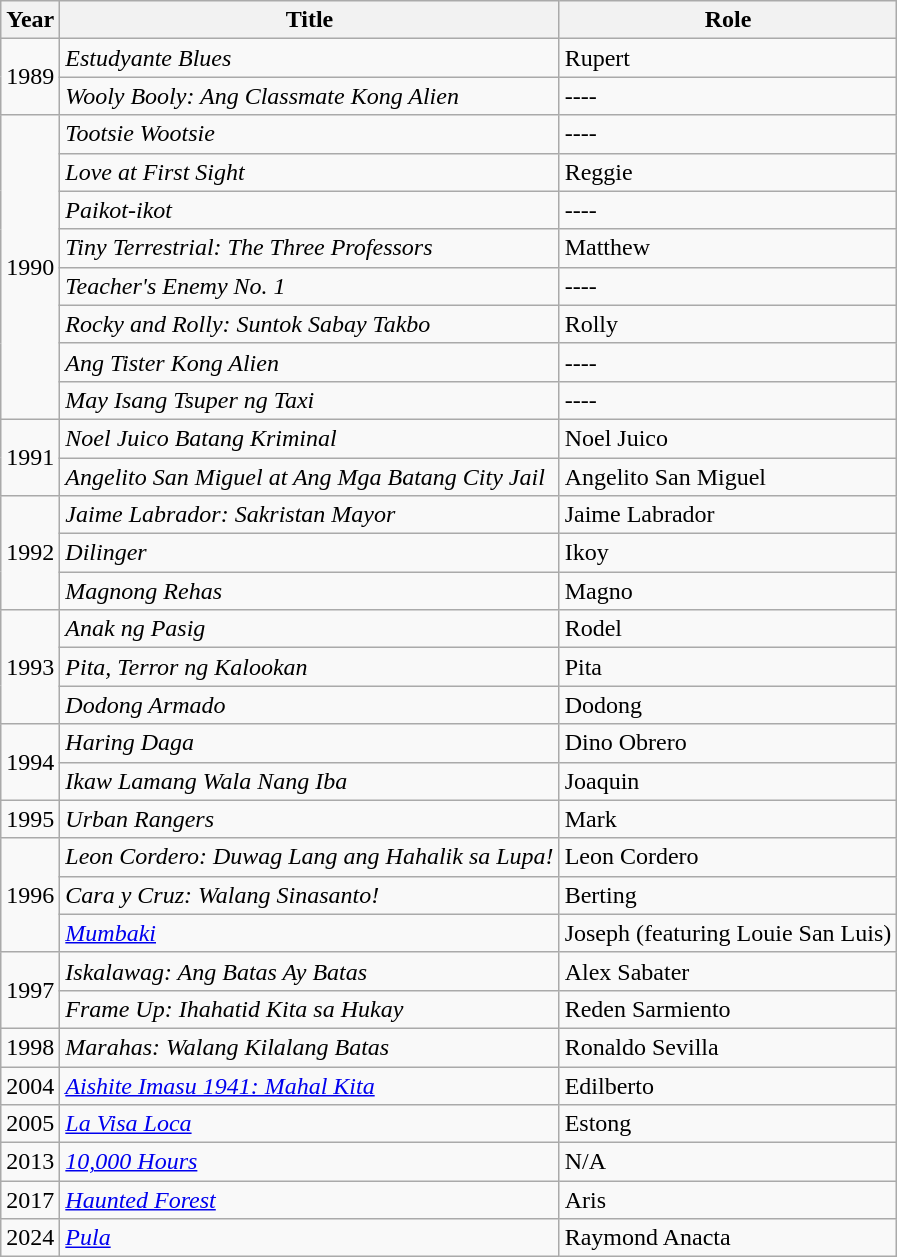<table class="wikitable sortable">
<tr>
<th>Year</th>
<th>Title</th>
<th>Role</th>
</tr>
<tr>
<td rowspan="2">1989</td>
<td><em>Estudyante Blues</em></td>
<td>Rupert</td>
</tr>
<tr>
<td><em>Wooly Booly: Ang Classmate Kong Alien</em></td>
<td>----</td>
</tr>
<tr>
<td rowspan="8">1990</td>
<td><em>Tootsie Wootsie</em></td>
<td>----</td>
</tr>
<tr>
<td><em>Love at First Sight</em></td>
<td>Reggie</td>
</tr>
<tr>
<td><em>Paikot-ikot</em></td>
<td>----</td>
</tr>
<tr>
<td><em>Tiny Terrestrial: The Three Professors</em></td>
<td>Matthew</td>
</tr>
<tr>
<td><em>Teacher's Enemy No. 1</em></td>
<td>----</td>
</tr>
<tr>
<td><em>Rocky and Rolly: Suntok Sabay Takbo</em></td>
<td>Rolly</td>
</tr>
<tr>
<td><em>Ang Tister Kong Alien</em></td>
<td>----</td>
</tr>
<tr>
<td><em>May Isang Tsuper ng Taxi</em></td>
<td>----</td>
</tr>
<tr>
<td rowspan="2">1991</td>
<td><em>Noel Juico Batang Kriminal</em></td>
<td>Noel Juico</td>
</tr>
<tr>
<td><em>Angelito San Miguel at Ang Mga Batang City Jail</em></td>
<td>Angelito San Miguel</td>
</tr>
<tr>
<td rowspan="3">1992</td>
<td><em>Jaime Labrador: Sakristan Mayor</em></td>
<td>Jaime Labrador</td>
</tr>
<tr>
<td><em>Dilinger</em></td>
<td>Ikoy</td>
</tr>
<tr>
<td><em>Magnong Rehas</em></td>
<td>Magno</td>
</tr>
<tr>
<td rowspan="3">1993</td>
<td><em>Anak ng Pasig</em></td>
<td>Rodel</td>
</tr>
<tr>
<td><em>Pita, Terror ng Kalookan</em></td>
<td>Pita</td>
</tr>
<tr>
<td><em>Dodong Armado</em></td>
<td>Dodong</td>
</tr>
<tr>
<td rowspan="2">1994</td>
<td><em>Haring Daga</em></td>
<td>Dino Obrero</td>
</tr>
<tr>
<td><em>Ikaw Lamang Wala Nang Iba</em></td>
<td>Joaquin</td>
</tr>
<tr>
<td>1995</td>
<td><em>Urban Rangers</em></td>
<td>Mark</td>
</tr>
<tr>
<td rowspan="3">1996</td>
<td><em>Leon Cordero: Duwag Lang ang Hahalik sa Lupa!</em></td>
<td>Leon Cordero</td>
</tr>
<tr>
<td><em>Cara y Cruz: Walang Sinasanto!</em></td>
<td>Berting</td>
</tr>
<tr>
<td><em><a href='#'>Mumbaki</a></em></td>
<td>Joseph (featuring Louie San Luis)</td>
</tr>
<tr>
<td rowspan="2">1997</td>
<td><em>Iskalawag: Ang Batas Ay Batas</em></td>
<td>Alex Sabater</td>
</tr>
<tr>
<td><em>Frame Up: Ihahatid Kita sa Hukay</em></td>
<td>Reden Sarmiento</td>
</tr>
<tr>
<td>1998</td>
<td><em>Marahas: Walang Kilalang Batas</em></td>
<td>Ronaldo Sevilla</td>
</tr>
<tr>
<td>2004</td>
<td><em><a href='#'>Aishite Imasu 1941: Mahal Kita</a></em></td>
<td>Edilberto</td>
</tr>
<tr>
<td>2005</td>
<td><em><a href='#'>La Visa Loca</a></em></td>
<td>Estong</td>
</tr>
<tr>
<td>2013</td>
<td><em><a href='#'>10,000 Hours</a></em></td>
<td>N/A</td>
</tr>
<tr>
<td>2017</td>
<td><em><a href='#'>Haunted Forest</a></em></td>
<td>Aris</td>
</tr>
<tr>
<td>2024</td>
<td><em><a href='#'>Pula</a></em></td>
<td>Raymond Anacta</td>
</tr>
</table>
